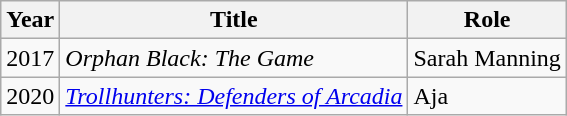<table class="wikitable sortable">
<tr>
<th scope="col">Year</th>
<th scope="col">Title</th>
<th scope="col" class="unsortable">Role</th>
</tr>
<tr>
<td>2017</td>
<td><em>Orphan Black: The Game</em></td>
<td>Sarah Manning</td>
</tr>
<tr>
<td>2020</td>
<td><em><a href='#'>Trollhunters: Defenders of Arcadia</a></em></td>
<td>Aja</td>
</tr>
</table>
